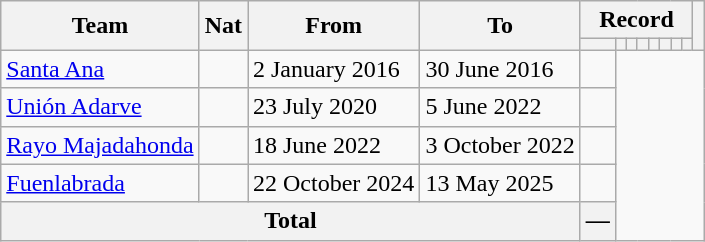<table class="wikitable" style="text-align: center">
<tr>
<th rowspan="2">Team</th>
<th rowspan="2">Nat</th>
<th rowspan="2">From</th>
<th rowspan="2">To</th>
<th colspan="8">Record</th>
<th rowspan=2></th>
</tr>
<tr>
<th></th>
<th></th>
<th></th>
<th></th>
<th></th>
<th></th>
<th></th>
<th></th>
</tr>
<tr>
<td align=left><a href='#'>Santa Ana</a></td>
<td></td>
<td align=left>2 January 2016</td>
<td align=left>30 June 2016<br></td>
<td></td>
</tr>
<tr>
<td align=left><a href='#'>Unión Adarve</a></td>
<td></td>
<td align=left>23 July 2020</td>
<td align=left>5 June 2022<br></td>
<td></td>
</tr>
<tr>
<td align=left><a href='#'>Rayo Majadahonda</a></td>
<td></td>
<td align=left>18 June 2022</td>
<td align=left>3 October 2022<br></td>
<td></td>
</tr>
<tr>
<td align=left><a href='#'>Fuenlabrada</a></td>
<td></td>
<td align=left>22 October 2024</td>
<td align=left>13 May 2025<br></td>
<td></td>
</tr>
<tr>
<th colspan="4">Total<br></th>
<th>—</th>
</tr>
</table>
